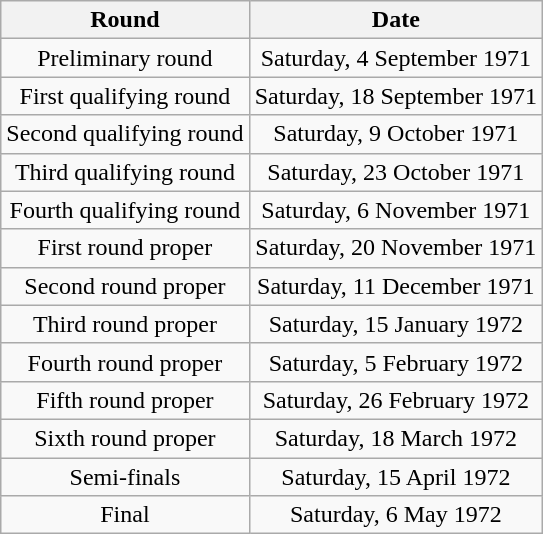<table class="wikitable" style="text-align: center">
<tr>
<th>Round</th>
<th>Date</th>
</tr>
<tr>
<td>Preliminary round</td>
<td>Saturday, 4 September 1971</td>
</tr>
<tr>
<td>First qualifying round</td>
<td>Saturday, 18 September 1971</td>
</tr>
<tr>
<td>Second qualifying round</td>
<td>Saturday, 9 October 1971</td>
</tr>
<tr>
<td>Third qualifying round</td>
<td>Saturday, 23 October 1971</td>
</tr>
<tr>
<td>Fourth qualifying round</td>
<td>Saturday, 6 November 1971</td>
</tr>
<tr>
<td>First round proper</td>
<td>Saturday, 20 November 1971</td>
</tr>
<tr>
<td>Second round proper</td>
<td>Saturday, 11 December 1971</td>
</tr>
<tr>
<td>Third round proper</td>
<td>Saturday, 15 January 1972</td>
</tr>
<tr>
<td>Fourth round proper</td>
<td>Saturday, 5 February 1972</td>
</tr>
<tr>
<td>Fifth round proper</td>
<td>Saturday, 26 February 1972</td>
</tr>
<tr>
<td>Sixth round proper</td>
<td>Saturday, 18 March 1972</td>
</tr>
<tr>
<td>Semi-finals</td>
<td>Saturday, 15 April 1972</td>
</tr>
<tr>
<td>Final</td>
<td>Saturday, 6 May 1972</td>
</tr>
</table>
